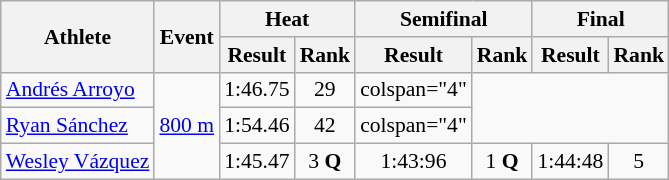<table class="wikitable" style="font-size:90%">
<tr>
<th rowspan="2">Athlete</th>
<th rowspan="2">Event</th>
<th colspan="2">Heat</th>
<th colspan="2">Semifinal</th>
<th colspan="2">Final</th>
</tr>
<tr>
<th>Result</th>
<th>Rank</th>
<th>Result</th>
<th>Rank</th>
<th>Result</th>
<th>Rank</th>
</tr>
<tr style=text-align:center>
<td style=text-align:left><a href='#'>Andrés Arroyo</a></td>
<td style=text-align:left rowspan="3"><a href='#'>800 m</a></td>
<td>1:46.75</td>
<td>29</td>
<td>colspan="4" </td>
</tr>
<tr style=text-align:center>
<td style=text-align:left><a href='#'>Ryan Sánchez</a></td>
<td>1:54.46</td>
<td>42</td>
<td>colspan="4" </td>
</tr>
<tr style=text-align:center>
<td style=text-align:left><a href='#'>Wesley Vázquez</a></td>
<td>1:45.47</td>
<td>3 <strong>Q</strong></td>
<td>1:43:96</td>
<td>1 <strong>Q</strong></td>
<td>1:44:48</td>
<td>5</td>
</tr>
</table>
